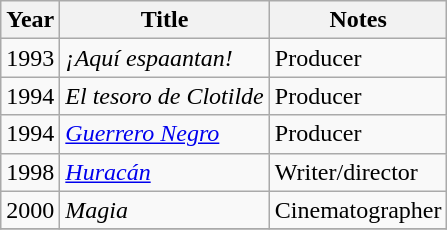<table class="wikitable sortable">
<tr>
<th>Year</th>
<th>Title</th>
<th>Notes</th>
</tr>
<tr>
<td>1993</td>
<td><em>¡Aquí espaantan!</em></td>
<td>Producer</td>
</tr>
<tr>
<td>1994</td>
<td><em>El tesoro de Clotilde</em></td>
<td>Producer</td>
</tr>
<tr>
<td>1994</td>
<td><em><a href='#'>Guerrero Negro</a></em></td>
<td>Producer</td>
</tr>
<tr>
<td>1998</td>
<td><em><a href='#'>Huracán</a></em></td>
<td>Writer/director</td>
</tr>
<tr>
<td>2000</td>
<td><em>Magia</em></td>
<td>Cinematographer</td>
</tr>
<tr>
</tr>
</table>
